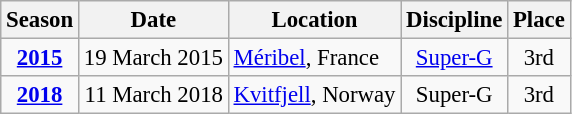<table class="wikitable" style="text-align:center; font-size:95%;">
<tr>
<th>Season</th>
<th>Date</th>
<th>Location</th>
<th>Discipline</th>
<th>Place</th>
</tr>
<tr>
<td rowspan=1><strong><a href='#'>2015</a></strong></td>
<td align=right>19 March 2015</td>
<td align=left> <a href='#'>Méribel</a>, France</td>
<td><a href='#'>Super-G</a></td>
<td>3rd</td>
</tr>
<tr>
<td rowspan=1><strong><a href='#'>2018</a></strong></td>
<td align=right>11 March 2018</td>
<td align=left> <a href='#'>Kvitfjell</a>, Norway</td>
<td>Super-G</td>
<td>3rd</td>
</tr>
</table>
